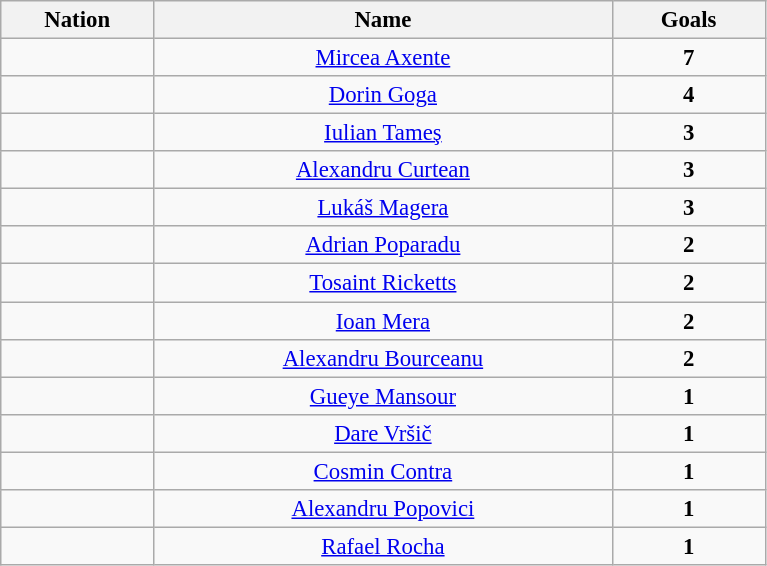<table class="wikitable" style="font-size: 95%; text-align: center;">
<tr>
<th width=10%>Nation</th>
<th width=30%>Name</th>
<th width=10%>Goals</th>
</tr>
<tr>
<td></td>
<td><a href='#'>Mircea Axente</a></td>
<td><strong>7</strong></td>
</tr>
<tr>
<td></td>
<td><a href='#'>Dorin Goga</a></td>
<td><strong>4</strong></td>
</tr>
<tr>
<td></td>
<td><a href='#'>Iulian Tameş</a></td>
<td><strong>3</strong></td>
</tr>
<tr>
<td></td>
<td><a href='#'>Alexandru Curtean</a></td>
<td><strong>3</strong></td>
</tr>
<tr>
<td></td>
<td><a href='#'>Lukáš Magera</a></td>
<td><strong>3</strong></td>
</tr>
<tr>
<td></td>
<td><a href='#'>Adrian Poparadu</a></td>
<td><strong>2</strong></td>
</tr>
<tr>
<td></td>
<td><a href='#'>Tosaint Ricketts</a></td>
<td><strong>2</strong></td>
</tr>
<tr>
<td></td>
<td><a href='#'>Ioan Mera</a></td>
<td><strong>2</strong></td>
</tr>
<tr>
<td></td>
<td><a href='#'>Alexandru Bourceanu</a></td>
<td><strong>2</strong></td>
</tr>
<tr>
<td></td>
<td><a href='#'>Gueye Mansour</a></td>
<td><strong>1</strong></td>
</tr>
<tr>
<td></td>
<td><a href='#'>Dare Vršič</a></td>
<td><strong>1</strong></td>
</tr>
<tr>
<td></td>
<td><a href='#'>Cosmin Contra</a></td>
<td><strong>1</strong></td>
</tr>
<tr>
<td></td>
<td><a href='#'>Alexandru Popovici</a></td>
<td><strong>1</strong></td>
</tr>
<tr>
<td></td>
<td><a href='#'>Rafael Rocha</a></td>
<td><strong>1</strong></td>
</tr>
</table>
